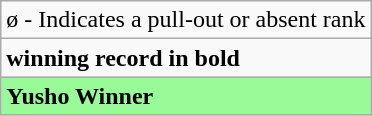<table class="wikitable">
<tr>
<td>ø - Indicates a pull-out or absent rank</td>
</tr>
<tr>
<td><strong>winning record in bold</strong></td>
</tr>
<tr>
<td style="background: PaleGreen;"><strong>Yusho Winner</strong></td>
</tr>
</table>
